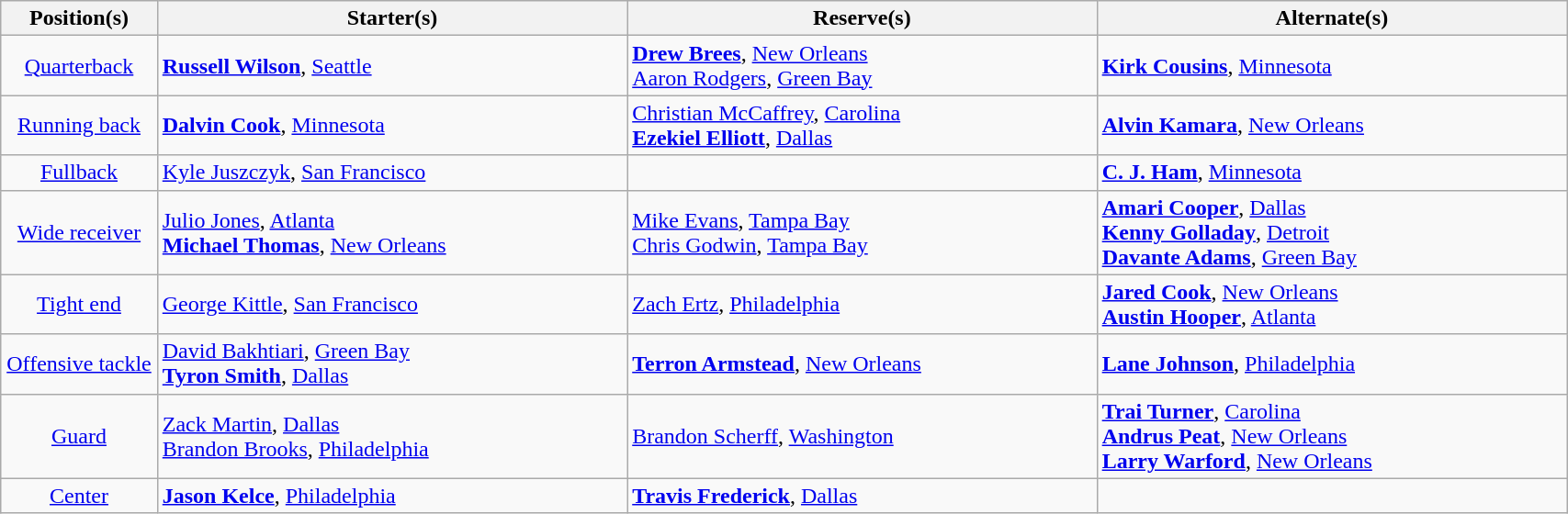<table class="wikitable" style="width:90%;">
<tr>
<th style="width:10%;">Position(s)</th>
<th style="width:30%;">Starter(s)</th>
<th style="width:30%;">Reserve(s)</th>
<th style="width:30%;">Alternate(s)</th>
</tr>
<tr>
<td align=center><a href='#'>Quarterback</a></td>
<td> <strong><a href='#'>Russell Wilson</a></strong>, <a href='#'>Seattle</a></td>
<td> <strong><a href='#'>Drew Brees</a></strong>, <a href='#'>New Orleans</a><br> <a href='#'>Aaron Rodgers</a>, <a href='#'>Green Bay</a></td>
<td> <strong><a href='#'>Kirk Cousins</a></strong>, <a href='#'>Minnesota</a></td>
</tr>
<tr>
<td align=center><a href='#'>Running back</a></td>
<td> <strong><a href='#'>Dalvin Cook</a></strong>, <a href='#'>Minnesota</a></td>
<td> <a href='#'>Christian McCaffrey</a>, <a href='#'>Carolina</a><br> <strong><a href='#'>Ezekiel Elliott</a></strong>, <a href='#'>Dallas</a></td>
<td> <strong><a href='#'>Alvin Kamara</a></strong>, <a href='#'>New Orleans</a></td>
</tr>
<tr>
<td align=center><a href='#'>Fullback</a></td>
<td> <a href='#'>Kyle Juszczyk</a>, <a href='#'>San Francisco</a></td>
<td></td>
<td> <strong><a href='#'>C. J. Ham</a></strong>, <a href='#'>Minnesota</a></td>
</tr>
<tr>
<td align=center><a href='#'>Wide receiver</a></td>
<td> <a href='#'>Julio Jones</a>, <a href='#'>Atlanta</a><br> <strong><a href='#'>Michael Thomas</a></strong>, <a href='#'>New Orleans</a></td>
<td> <a href='#'>Mike Evans</a>, <a href='#'>Tampa Bay</a><br> <a href='#'>Chris Godwin</a>, <a href='#'>Tampa Bay</a></td>
<td> <strong><a href='#'>Amari Cooper</a></strong>, <a href='#'>Dallas</a><br> <strong><a href='#'>Kenny Golladay</a></strong>, <a href='#'>Detroit</a><br> <strong><a href='#'>Davante Adams</a></strong>, <a href='#'>Green Bay</a></td>
</tr>
<tr>
<td align=center><a href='#'>Tight end</a></td>
<td> <a href='#'>George Kittle</a>, <a href='#'>San Francisco</a></td>
<td> <a href='#'>Zach Ertz</a>, <a href='#'>Philadelphia</a></td>
<td> <strong><a href='#'>Jared Cook</a></strong>, <a href='#'>New Orleans</a><br> <strong><a href='#'>Austin Hooper</a></strong>, <a href='#'>Atlanta</a></td>
</tr>
<tr>
<td align=center><a href='#'>Offensive tackle</a></td>
<td> <a href='#'>David Bakhtiari</a>, <a href='#'>Green Bay</a><br> <strong><a href='#'>Tyron Smith</a></strong>, <a href='#'>Dallas</a></td>
<td> <strong><a href='#'>Terron Armstead</a></strong>, <a href='#'>New Orleans</a></td>
<td> <strong><a href='#'>Lane Johnson</a></strong>, <a href='#'>Philadelphia</a></td>
</tr>
<tr>
<td align=center><a href='#'>Guard</a></td>
<td> <a href='#'>Zack Martin</a>, <a href='#'>Dallas</a><br> <a href='#'>Brandon Brooks</a>, <a href='#'>Philadelphia</a></td>
<td> <a href='#'>Brandon Scherff</a>, <a href='#'>Washington</a></td>
<td> <strong><a href='#'>Trai Turner</a></strong>, <a href='#'>Carolina</a><br> <strong><a href='#'>Andrus Peat</a></strong>, <a href='#'>New Orleans</a><br> <strong><a href='#'>Larry Warford</a></strong>, <a href='#'>New Orleans</a></td>
</tr>
<tr>
<td align=center><a href='#'>Center</a></td>
<td> <strong><a href='#'>Jason Kelce</a></strong>, <a href='#'>Philadelphia</a></td>
<td> <strong><a href='#'>Travis Frederick</a></strong>, <a href='#'>Dallas</a></td>
<td></td>
</tr>
</table>
